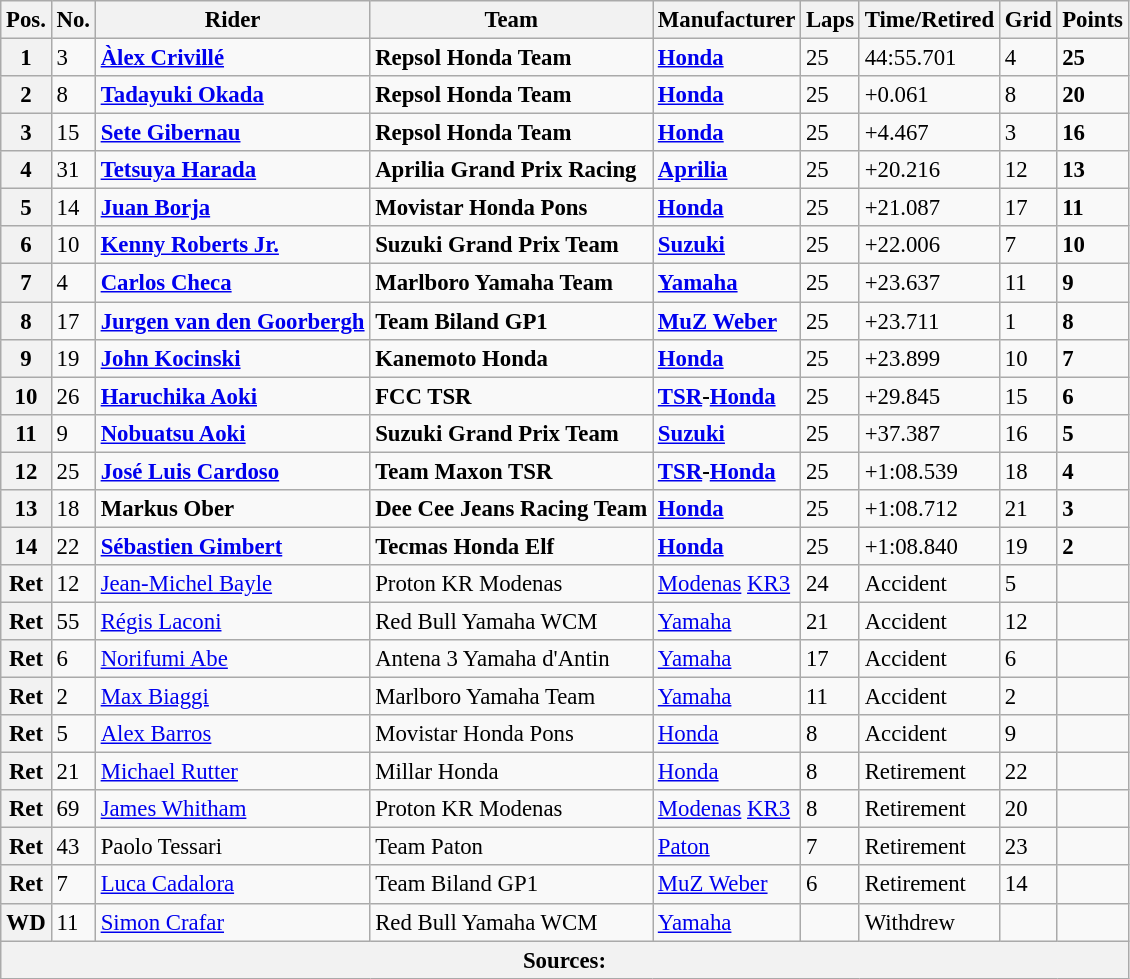<table class="wikitable" style="font-size: 95%;">
<tr>
<th>Pos.</th>
<th>No.</th>
<th>Rider</th>
<th>Team</th>
<th>Manufacturer</th>
<th>Laps</th>
<th>Time/Retired</th>
<th>Grid</th>
<th>Points</th>
</tr>
<tr>
<th>1</th>
<td>3</td>
<td> <strong><a href='#'>Àlex Crivillé</a></strong></td>
<td><strong>Repsol Honda Team</strong></td>
<td><strong><a href='#'>Honda</a></strong></td>
<td>25</td>
<td>44:55.701</td>
<td>4</td>
<td><strong>25</strong></td>
</tr>
<tr>
<th>2</th>
<td>8</td>
<td> <strong><a href='#'>Tadayuki Okada</a></strong></td>
<td><strong>Repsol Honda Team</strong></td>
<td><strong><a href='#'>Honda</a></strong></td>
<td>25</td>
<td>+0.061</td>
<td>8</td>
<td><strong>20</strong></td>
</tr>
<tr>
<th>3</th>
<td>15</td>
<td> <strong><a href='#'>Sete Gibernau</a></strong></td>
<td><strong>Repsol Honda Team</strong></td>
<td><strong><a href='#'>Honda</a></strong></td>
<td>25</td>
<td>+4.467</td>
<td>3</td>
<td><strong>16</strong></td>
</tr>
<tr>
<th>4</th>
<td>31</td>
<td> <strong><a href='#'>Tetsuya Harada</a></strong></td>
<td><strong>Aprilia Grand Prix Racing</strong></td>
<td><strong><a href='#'>Aprilia</a></strong></td>
<td>25</td>
<td>+20.216</td>
<td>12</td>
<td><strong>13</strong></td>
</tr>
<tr>
<th>5</th>
<td>14</td>
<td> <strong><a href='#'>Juan Borja</a></strong></td>
<td><strong>Movistar Honda Pons</strong></td>
<td><strong><a href='#'>Honda</a></strong></td>
<td>25</td>
<td>+21.087</td>
<td>17</td>
<td><strong>11</strong></td>
</tr>
<tr>
<th>6</th>
<td>10</td>
<td> <strong><a href='#'>Kenny Roberts Jr.</a></strong></td>
<td><strong>Suzuki Grand Prix Team</strong></td>
<td><strong><a href='#'>Suzuki</a></strong></td>
<td>25</td>
<td>+22.006</td>
<td>7</td>
<td><strong>10</strong></td>
</tr>
<tr>
<th>7</th>
<td>4</td>
<td> <strong><a href='#'>Carlos Checa</a></strong></td>
<td><strong>Marlboro Yamaha Team</strong></td>
<td><strong><a href='#'>Yamaha</a></strong></td>
<td>25</td>
<td>+23.637</td>
<td>11</td>
<td><strong>9</strong></td>
</tr>
<tr>
<th>8</th>
<td>17</td>
<td> <strong><a href='#'>Jurgen van den Goorbergh</a></strong></td>
<td><strong>Team Biland GP1</strong></td>
<td><strong><a href='#'>MuZ Weber</a></strong></td>
<td>25</td>
<td>+23.711</td>
<td>1</td>
<td><strong>8</strong></td>
</tr>
<tr>
<th>9</th>
<td>19</td>
<td> <strong><a href='#'>John Kocinski</a></strong></td>
<td><strong>Kanemoto Honda</strong></td>
<td><strong><a href='#'>Honda</a></strong></td>
<td>25</td>
<td>+23.899</td>
<td>10</td>
<td><strong>7</strong></td>
</tr>
<tr>
<th>10</th>
<td>26</td>
<td> <strong><a href='#'>Haruchika Aoki</a></strong></td>
<td><strong>FCC TSR</strong></td>
<td><strong><a href='#'>TSR</a>-<a href='#'>Honda</a></strong></td>
<td>25</td>
<td>+29.845</td>
<td>15</td>
<td><strong>6</strong></td>
</tr>
<tr>
<th>11</th>
<td>9</td>
<td> <strong><a href='#'>Nobuatsu Aoki</a></strong></td>
<td><strong>Suzuki Grand Prix Team</strong></td>
<td><strong><a href='#'>Suzuki</a></strong></td>
<td>25</td>
<td>+37.387</td>
<td>16</td>
<td><strong>5</strong></td>
</tr>
<tr>
<th>12</th>
<td>25</td>
<td> <strong><a href='#'>José Luis Cardoso</a></strong></td>
<td><strong>Team Maxon TSR</strong></td>
<td><strong><a href='#'>TSR</a>-<a href='#'>Honda</a></strong></td>
<td>25</td>
<td>+1:08.539</td>
<td>18</td>
<td><strong>4</strong></td>
</tr>
<tr>
<th>13</th>
<td>18</td>
<td> <strong>Markus Ober</strong></td>
<td><strong>Dee Cee Jeans Racing Team</strong></td>
<td><strong><a href='#'>Honda</a></strong></td>
<td>25</td>
<td>+1:08.712</td>
<td>21</td>
<td><strong>3</strong></td>
</tr>
<tr>
<th>14</th>
<td>22</td>
<td> <strong><a href='#'>Sébastien Gimbert</a></strong></td>
<td><strong>Tecmas Honda Elf</strong></td>
<td><strong><a href='#'>Honda</a></strong></td>
<td>25</td>
<td>+1:08.840</td>
<td>19</td>
<td><strong>2</strong></td>
</tr>
<tr>
<th>Ret</th>
<td>12</td>
<td> <a href='#'>Jean-Michel Bayle</a></td>
<td>Proton KR Modenas</td>
<td><a href='#'>Modenas</a> <a href='#'>KR3</a></td>
<td>24</td>
<td>Accident</td>
<td>5</td>
<td></td>
</tr>
<tr>
<th>Ret</th>
<td>55</td>
<td> <a href='#'>Régis Laconi</a></td>
<td>Red Bull Yamaha WCM</td>
<td><a href='#'>Yamaha</a></td>
<td>21</td>
<td>Accident</td>
<td>12</td>
<td></td>
</tr>
<tr>
<th>Ret</th>
<td>6</td>
<td> <a href='#'>Norifumi Abe</a></td>
<td>Antena 3 Yamaha d'Antin</td>
<td><a href='#'>Yamaha</a></td>
<td>17</td>
<td>Accident</td>
<td>6</td>
<td></td>
</tr>
<tr>
<th>Ret</th>
<td>2</td>
<td> <a href='#'>Max Biaggi</a></td>
<td>Marlboro Yamaha Team</td>
<td><a href='#'>Yamaha</a></td>
<td>11</td>
<td>Accident</td>
<td>2</td>
<td></td>
</tr>
<tr>
<th>Ret</th>
<td>5</td>
<td> <a href='#'>Alex Barros</a></td>
<td>Movistar Honda Pons</td>
<td><a href='#'>Honda</a></td>
<td>8</td>
<td>Accident</td>
<td>9</td>
<td></td>
</tr>
<tr>
<th>Ret</th>
<td>21</td>
<td> <a href='#'>Michael Rutter</a></td>
<td>Millar Honda</td>
<td><a href='#'>Honda</a></td>
<td>8</td>
<td>Retirement</td>
<td>22</td>
<td></td>
</tr>
<tr>
<th>Ret</th>
<td>69</td>
<td> <a href='#'>James Whitham</a></td>
<td>Proton KR Modenas</td>
<td><a href='#'>Modenas</a> <a href='#'>KR3</a></td>
<td>8</td>
<td>Retirement</td>
<td>20</td>
<td></td>
</tr>
<tr>
<th>Ret</th>
<td>43</td>
<td> Paolo Tessari</td>
<td>Team Paton</td>
<td><a href='#'>Paton</a></td>
<td>7</td>
<td>Retirement</td>
<td>23</td>
<td></td>
</tr>
<tr>
<th>Ret</th>
<td>7</td>
<td> <a href='#'>Luca Cadalora</a></td>
<td>Team Biland GP1</td>
<td><a href='#'>MuZ Weber</a></td>
<td>6</td>
<td>Retirement</td>
<td>14</td>
<td></td>
</tr>
<tr>
<th>WD</th>
<td>11</td>
<td> <a href='#'>Simon Crafar</a></td>
<td>Red Bull Yamaha WCM</td>
<td><a href='#'>Yamaha</a></td>
<td></td>
<td>Withdrew</td>
<td></td>
<td></td>
</tr>
<tr>
<th colspan=9>Sources: </th>
</tr>
</table>
